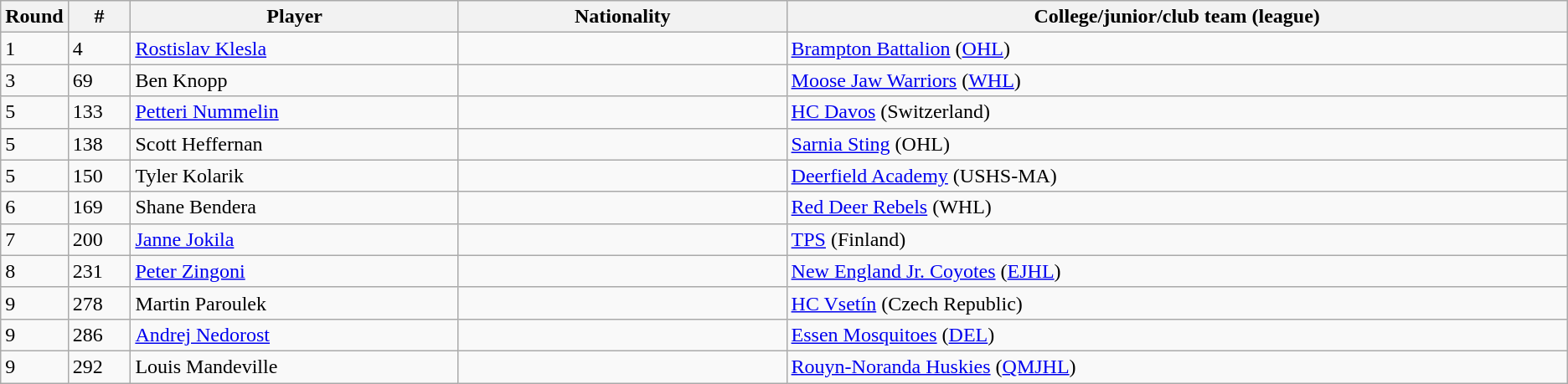<table class="wikitable">
<tr align="center">
<th bgcolor="#DDDDFF" width="4.0%">Round</th>
<th bgcolor="#DDDDFF" width="4.0%">#</th>
<th bgcolor="#DDDDFF" width="21.0%">Player</th>
<th bgcolor="#DDDDFF" width="21.0%">Nationality</th>
<th bgcolor="#DDDDFF" width="100.0%">College/junior/club team (league)</th>
</tr>
<tr>
<td>1</td>
<td>4</td>
<td><a href='#'>Rostislav Klesla</a></td>
<td></td>
<td><a href='#'>Brampton Battalion</a> (<a href='#'>OHL</a>)</td>
</tr>
<tr>
<td>3</td>
<td>69</td>
<td>Ben Knopp</td>
<td></td>
<td><a href='#'>Moose Jaw Warriors</a> (<a href='#'>WHL</a>)</td>
</tr>
<tr>
<td>5</td>
<td>133</td>
<td><a href='#'>Petteri Nummelin</a></td>
<td></td>
<td><a href='#'>HC Davos</a> (Switzerland)</td>
</tr>
<tr>
<td>5</td>
<td>138</td>
<td>Scott Heffernan</td>
<td></td>
<td><a href='#'>Sarnia Sting</a> (OHL)</td>
</tr>
<tr>
<td>5</td>
<td>150</td>
<td>Tyler Kolarik</td>
<td></td>
<td><a href='#'>Deerfield Academy</a> (USHS-MA)</td>
</tr>
<tr>
<td>6</td>
<td>169</td>
<td>Shane Bendera</td>
<td></td>
<td><a href='#'>Red Deer Rebels</a> (WHL)</td>
</tr>
<tr>
<td>7</td>
<td>200</td>
<td><a href='#'>Janne Jokila</a></td>
<td></td>
<td><a href='#'>TPS</a> (Finland)</td>
</tr>
<tr>
<td>8</td>
<td>231</td>
<td><a href='#'>Peter Zingoni</a></td>
<td></td>
<td><a href='#'>New England Jr. Coyotes</a> (<a href='#'>EJHL</a>)</td>
</tr>
<tr>
<td>9</td>
<td>278</td>
<td>Martin Paroulek</td>
<td></td>
<td><a href='#'>HC Vsetín</a> (Czech Republic)</td>
</tr>
<tr>
<td>9</td>
<td>286</td>
<td><a href='#'>Andrej Nedorost</a></td>
<td></td>
<td><a href='#'>Essen Mosquitoes</a> (<a href='#'>DEL</a>)</td>
</tr>
<tr>
<td>9</td>
<td>292</td>
<td>Louis Mandeville</td>
<td></td>
<td><a href='#'>Rouyn-Noranda Huskies</a> (<a href='#'>QMJHL</a>)</td>
</tr>
</table>
